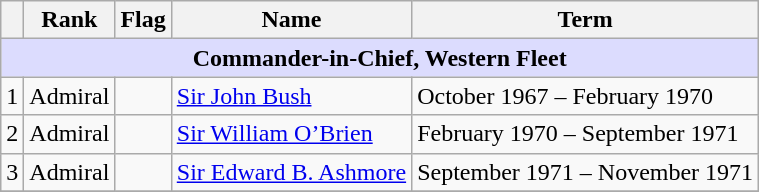<table class="wikitable">
<tr>
<th></th>
<th>Rank</th>
<th>Flag</th>
<th>Name</th>
<th>Term</th>
</tr>
<tr>
<td colspan="5" align="center" style="background:#dcdcfe;"><strong>Commander-in-Chief, Western Fleet</strong></td>
</tr>
<tr>
<td>1</td>
<td>Admiral</td>
<td></td>
<td><a href='#'>Sir John Bush</a></td>
<td>October 1967 – February 1970</td>
</tr>
<tr>
<td>2</td>
<td>Admiral</td>
<td></td>
<td><a href='#'>Sir William O’Brien</a></td>
<td>February 1970 – September 1971</td>
</tr>
<tr>
<td>3</td>
<td>Admiral</td>
<td></td>
<td><a href='#'>Sir Edward B. Ashmore</a></td>
<td>September 1971 – November 1971</td>
</tr>
<tr>
</tr>
</table>
